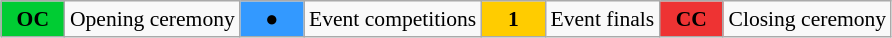<table class="wikitable" style="margin:0.5em auto; font-size:90%;position:relative;">
<tr>
<td style="width:2.5em; background:#00cc33; text-align:center"><strong>OC</strong></td>
<td>Opening ceremony</td>
<td style="width:2.5em; background:#3399ff; text-align:center">●</td>
<td>Event competitions</td>
<td style="width:2.5em; background:#ffcc00; text-align:center"><strong>1</strong></td>
<td>Event finals</td>
<td style="width:2.5em; background:#ee3333; text-align:center"><strong>CC</strong></td>
<td>Closing ceremony</td>
</tr>
</table>
